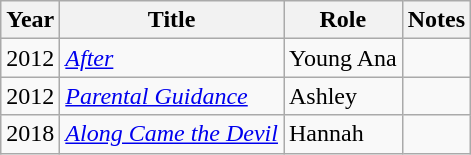<table class="wikitable">
<tr>
<th>Year</th>
<th>Title</th>
<th>Role</th>
<th class="unsortable">Notes</th>
</tr>
<tr>
<td>2012</td>
<td><em><a href='#'>After</a></em></td>
<td>Young Ana</td>
<td></td>
</tr>
<tr>
<td>2012</td>
<td><em><a href='#'>Parental Guidance</a></em></td>
<td>Ashley</td>
<td></td>
</tr>
<tr>
<td>2018</td>
<td><em><a href='#'>Along Came the Devil</a></em></td>
<td>Hannah</td>
<td></td>
</tr>
</table>
